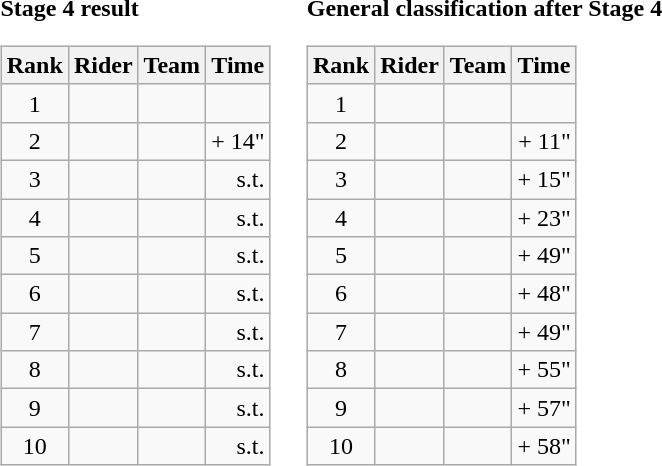<table>
<tr>
<td><strong>Stage 4 result</strong><br><table class="wikitable">
<tr>
<th scope="col">Rank</th>
<th scope="col">Rider</th>
<th scope="col">Team</th>
<th scope="col">Time</th>
</tr>
<tr>
<td style="text-align:center;">1</td>
<td></td>
<td></td>
<td style="text-align:right;"></td>
</tr>
<tr>
<td style="text-align:center;">2</td>
<td></td>
<td></td>
<td style="text-align:right;">+ 14"</td>
</tr>
<tr>
<td style="text-align:center;">3</td>
<td></td>
<td></td>
<td style="text-align:right;">s.t.</td>
</tr>
<tr>
<td style="text-align:center;">4</td>
<td></td>
<td></td>
<td style="text-align:right;">s.t.</td>
</tr>
<tr>
<td style="text-align:center;">5</td>
<td></td>
<td></td>
<td style="text-align:right;">s.t.</td>
</tr>
<tr>
<td style="text-align:center;">6</td>
<td></td>
<td></td>
<td style="text-align:right;">s.t.</td>
</tr>
<tr>
<td style="text-align:center;">7</td>
<td></td>
<td></td>
<td style="text-align:right;">s.t.</td>
</tr>
<tr>
<td style="text-align:center;">8</td>
<td></td>
<td></td>
<td style="text-align:right;">s.t.</td>
</tr>
<tr>
<td style="text-align:center;">9</td>
<td></td>
<td></td>
<td style="text-align:right;">s.t.</td>
</tr>
<tr>
<td style="text-align:center;">10</td>
<td></td>
<td></td>
<td style="text-align:right;">s.t.</td>
</tr>
</table>
</td>
<td></td>
<td><strong>General classification after Stage 4</strong><br><table class="wikitable">
<tr>
<th scope="col">Rank</th>
<th scope="col">Rider</th>
<th scope="col">Team</th>
<th scope="col">Time</th>
</tr>
<tr>
<td style="text-align:center;">1</td>
<td></td>
<td></td>
<td style="text-align:right;"></td>
</tr>
<tr>
<td style="text-align:center;">2</td>
<td></td>
<td></td>
<td style="text-align:right;">+ 11"</td>
</tr>
<tr>
<td style="text-align:center;">3</td>
<td></td>
<td></td>
<td style="text-align:right;">+ 15"</td>
</tr>
<tr>
<td style="text-align:center;">4</td>
<td></td>
<td></td>
<td style="text-align:right;">+ 23"</td>
</tr>
<tr>
<td style="text-align:center;">5</td>
<td></td>
<td></td>
<td style="text-align:right;">+ 49"</td>
</tr>
<tr>
<td style="text-align:center;">6</td>
<td></td>
<td></td>
<td style="text-align:right;">+ 48"</td>
</tr>
<tr>
<td style="text-align:center;">7</td>
<td></td>
<td></td>
<td style="text-align:right;">+ 49"</td>
</tr>
<tr>
<td style="text-align:center;">8</td>
<td></td>
<td></td>
<td style="text-align:right;">+ 55"</td>
</tr>
<tr>
<td style="text-align:center;">9</td>
<td></td>
<td></td>
<td style="text-align:right;">+ 57"</td>
</tr>
<tr>
<td style="text-align:center;">10</td>
<td></td>
<td></td>
<td style="text-align:right;">+ 58"</td>
</tr>
</table>
</td>
</tr>
</table>
